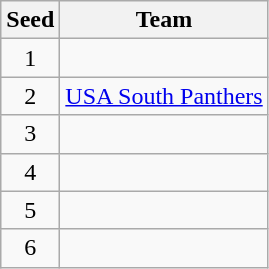<table class="wikitable" style="text-align: center;">
<tr>
<th>Seed</th>
<th>Team</th>
</tr>
<tr>
<td>1</td>
<td align="left"></td>
</tr>
<tr>
<td>2</td>
<td align="left"> <a href='#'>USA South Panthers</a></td>
</tr>
<tr>
<td>3</td>
<td align="left"></td>
</tr>
<tr>
<td>4</td>
<td align="left"></td>
</tr>
<tr>
<td>5</td>
<td align="left"></td>
</tr>
<tr>
<td>6</td>
<td align="left"></td>
</tr>
</table>
